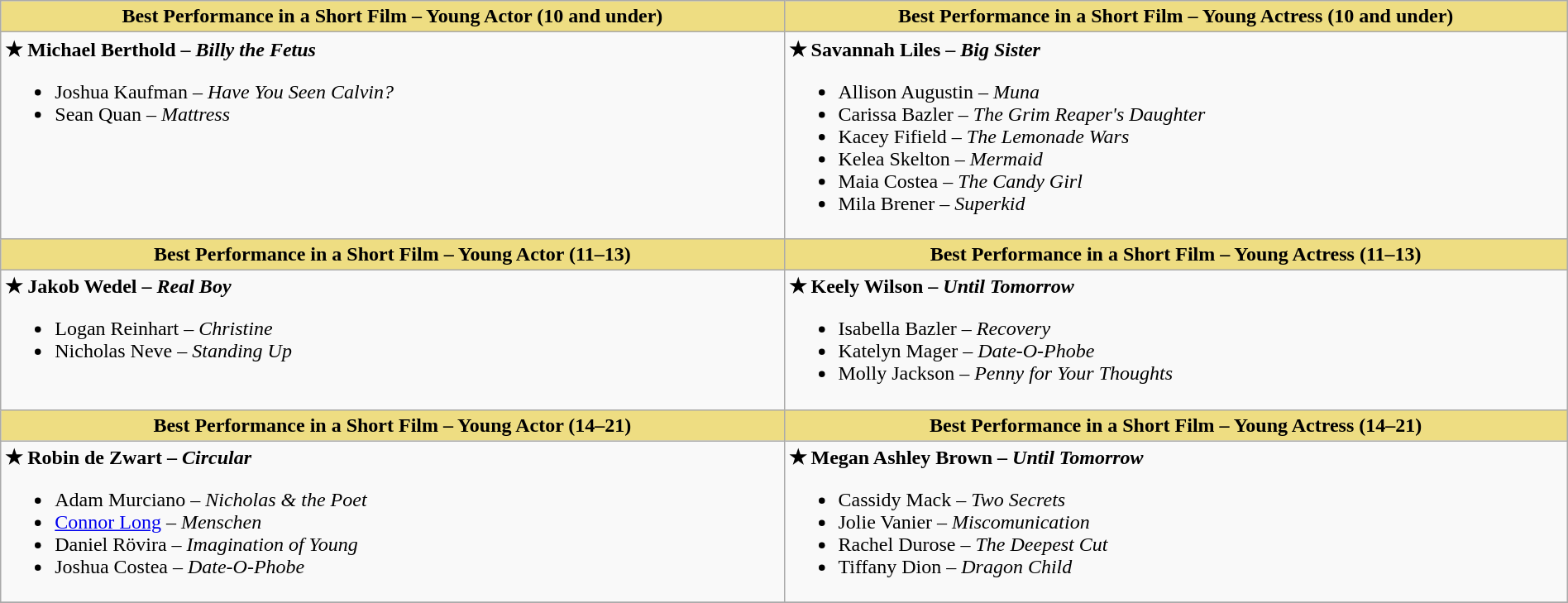<table class="wikitable" style="width:100%;">
<tr>
<th style="background:#EEDD82; width:50%;">Best Performance in a Short Film – Young Actor (10 and under)</th>
<th style="background:#EEDD82; width:50%;">Best Performance in a Short Film – Young Actress (10 and under)</th>
</tr>
<tr>
<td valign="top"><strong>★</strong> <strong>Michael Berthold</strong> <strong>–</strong> <strong><em>Billy the Fetus</em></strong><br><ul><li>Joshua Kaufman – <em>Have You Seen Calvin?</em></li><li>Sean Quan – <em>Mattress</em></li></ul></td>
<td valign="top"><strong>★</strong> <strong>Savannah Liles</strong> <strong>–</strong> <strong><em>Big Sister</em></strong><br><ul><li>Allison Augustin – <em>Muna</em></li><li>Carissa Bazler – <em>The Grim Reaper's Daughter</em></li><li>Kacey Fifield  – <em>The Lemonade Wars</em></li><li>Kelea Skelton – <em>Mermaid</em></li><li>Maia Costea – <em>The Candy Girl</em></li><li>Mila Brener – <em>Superkid</em></li></ul></td>
</tr>
<tr>
<th style="background:#EEDD82; width:50%;">Best Performance in a Short Film – Young Actor (11–13)</th>
<th style="background:#EEDD82; width:50%;">Best Performance in a Short Film – Young Actress (11–13)</th>
</tr>
<tr>
<td valign="top"><strong>★</strong> <strong>Jakob Wedel</strong> <strong>–</strong> <strong><em>Real Boy</em></strong><br><ul><li>Logan Reinhart – <em>Christine</em></li><li>Nicholas Neve – <em>Standing Up</em></li></ul></td>
<td valign="top"><strong>★</strong> <strong>Keely Wilson</strong> <strong>–</strong> <strong><em>Until Tomorrow</em></strong><br><ul><li>Isabella Bazler – <em>Recovery</em></li><li>Katelyn Mager – <em>Date-O-Phobe</em></li><li>Molly Jackson – <em>Penny for Your Thoughts</em></li></ul></td>
</tr>
<tr>
<th style="background:#EEDD82; width:50%;">Best Performance in a Short Film – Young Actor (14–21)</th>
<th style="background:#EEDD82; width:50%;">Best Performance in a Short Film – Young Actress (14–21)</th>
</tr>
<tr>
<td valign="top"><strong>★</strong> <strong>Robin de Zwart</strong> <strong>–</strong> <strong><em>Circular</em></strong><br><ul><li>Adam Murciano – <em>Nicholas & the Poet</em></li><li><a href='#'>Connor Long</a> – <em>Menschen</em></li><li>Daniel Rövira  – <em>Imagination of Young</em></li><li>Joshua Costea – <em>Date-O-Phobe</em></li></ul></td>
<td valign="top"><strong>★</strong> <strong>Megan Ashley Brown</strong> <strong>–</strong> <strong><em>Until Tomorrow</em></strong><br><ul><li>Cassidy Mack – <em>Two Secrets</em></li><li>Jolie Vanier – <em>Miscomunication</em></li><li>Rachel Durose  – <em>The Deepest Cut</em></li><li>Tiffany Dion – <em>Dragon Child</em></li></ul></td>
</tr>
<tr>
</tr>
</table>
